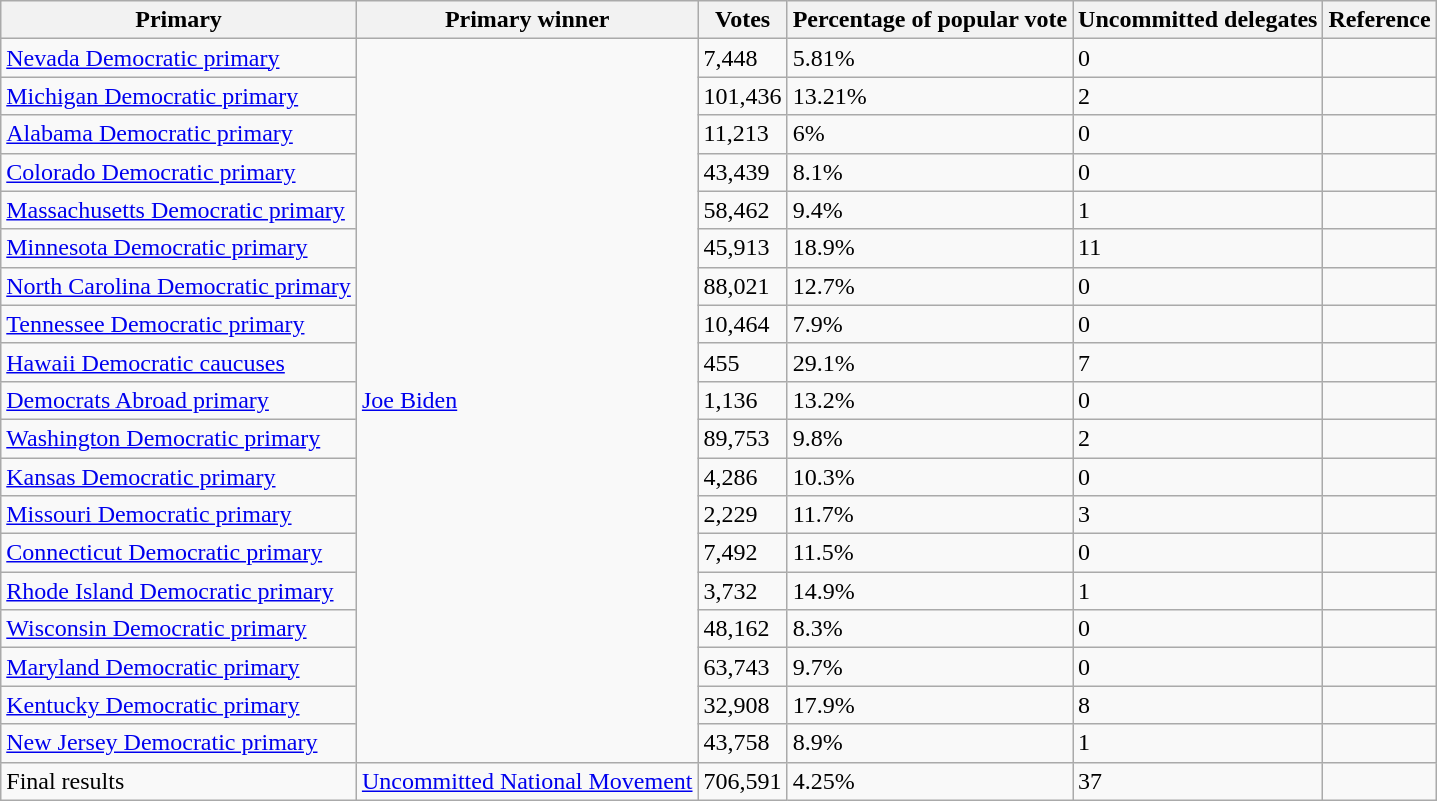<table class="wikitable sortable">
<tr>
<th>Primary</th>
<th>Primary winner</th>
<th>Votes</th>
<th>Percentage of popular vote</th>
<th>Uncommitted delegates</th>
<th>Reference</th>
</tr>
<tr>
<td><a href='#'>Nevada Democratic primary</a></td>
<td rowspan=19><a href='#'>Joe Biden</a></td>
<td>7,448</td>
<td>5.81%</td>
<td>0</td>
<td></td>
</tr>
<tr>
<td><a href='#'>Michigan Democratic primary</a></td>
<td>101,436</td>
<td>13.21%</td>
<td>2</td>
<td></td>
</tr>
<tr>
<td><a href='#'>Alabama Democratic primary</a></td>
<td>11,213</td>
<td>6%</td>
<td>0</td>
<td></td>
</tr>
<tr>
<td><a href='#'>Colorado Democratic primary</a></td>
<td>43,439</td>
<td>8.1%</td>
<td>0</td>
<td></td>
</tr>
<tr>
<td><a href='#'>Massachusetts Democratic primary</a></td>
<td>58,462</td>
<td>9.4%</td>
<td>1</td>
<td></td>
</tr>
<tr>
<td><a href='#'>Minnesota Democratic primary</a></td>
<td>45,913</td>
<td>18.9%</td>
<td>11</td>
<td></td>
</tr>
<tr>
<td><a href='#'>North Carolina Democratic primary</a></td>
<td>88,021</td>
<td>12.7%</td>
<td>0</td>
<td></td>
</tr>
<tr>
<td><a href='#'>Tennessee Democratic primary</a></td>
<td>10,464</td>
<td>7.9%</td>
<td>0</td>
<td></td>
</tr>
<tr>
<td><a href='#'>Hawaii Democratic caucuses</a></td>
<td>455</td>
<td>29.1%</td>
<td>7</td>
<td></td>
</tr>
<tr>
<td><a href='#'>Democrats Abroad primary</a></td>
<td>1,136</td>
<td>13.2%</td>
<td>0</td>
<td></td>
</tr>
<tr>
<td><a href='#'>Washington Democratic primary</a></td>
<td>89,753</td>
<td>9.8%</td>
<td>2</td>
<td></td>
</tr>
<tr>
<td><a href='#'>Kansas Democratic primary</a></td>
<td>4,286</td>
<td>10.3%</td>
<td>0</td>
<td></td>
</tr>
<tr>
<td><a href='#'>Missouri Democratic primary</a></td>
<td>2,229</td>
<td>11.7%</td>
<td>3</td>
<td></td>
</tr>
<tr>
<td><a href='#'>Connecticut Democratic primary</a></td>
<td>7,492</td>
<td>11.5%</td>
<td>0</td>
<td></td>
</tr>
<tr>
<td><a href='#'>Rhode Island Democratic primary</a></td>
<td>3,732</td>
<td>14.9%</td>
<td>1</td>
<td></td>
</tr>
<tr>
<td><a href='#'>Wisconsin Democratic primary</a></td>
<td>48,162</td>
<td>8.3%</td>
<td>0</td>
<td></td>
</tr>
<tr>
<td><a href='#'>Maryland Democratic primary</a></td>
<td>63,743</td>
<td>9.7%</td>
<td>0</td>
<td></td>
</tr>
<tr>
<td><a href='#'>Kentucky Democratic primary</a></td>
<td>32,908</td>
<td>17.9%</td>
<td>8</td>
<td></td>
</tr>
<tr>
<td><a href='#'>New Jersey Democratic primary</a></td>
<td>43,758</td>
<td>8.9%</td>
<td>1</td>
<td></td>
</tr>
<tr>
<td>Final results</td>
<td><a href='#'>Uncommitted National Movement</a></td>
<td>706,591</td>
<td>4.25%</td>
<td>37</td>
<td></td>
</tr>
</table>
